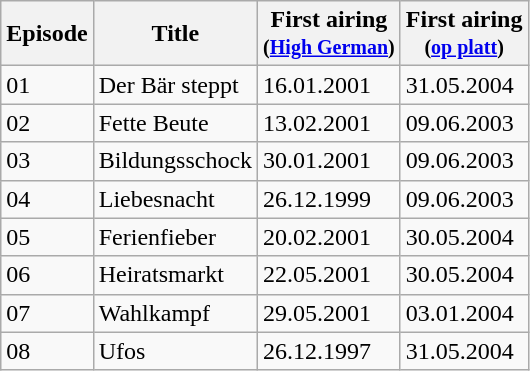<table class="wikitable">
<tr>
<th>Episode</th>
<th>Title</th>
<th>First airing<br><small>(<a href='#'>High German</a>)</small></th>
<th>First airing<br><small>(<a href='#'>op platt</a>)</small></th>
</tr>
<tr>
<td>01</td>
<td>Der Bär steppt</td>
<td>16.01.2001</td>
<td>31.05.2004</td>
</tr>
<tr>
<td>02</td>
<td>Fette Beute</td>
<td>13.02.2001</td>
<td>09.06.2003</td>
</tr>
<tr>
<td>03</td>
<td>Bildungsschock</td>
<td>30.01.2001</td>
<td>09.06.2003</td>
</tr>
<tr>
<td>04</td>
<td>Liebesnacht</td>
<td>26.12.1999</td>
<td>09.06.2003</td>
</tr>
<tr>
<td>05</td>
<td>Ferienfieber</td>
<td>20.02.2001</td>
<td>30.05.2004</td>
</tr>
<tr>
<td>06</td>
<td>Heiratsmarkt</td>
<td>22.05.2001</td>
<td>30.05.2004</td>
</tr>
<tr>
<td>07</td>
<td>Wahlkampf</td>
<td>29.05.2001</td>
<td>03.01.2004</td>
</tr>
<tr>
<td>08</td>
<td>Ufos</td>
<td>26.12.1997</td>
<td>31.05.2004</td>
</tr>
</table>
